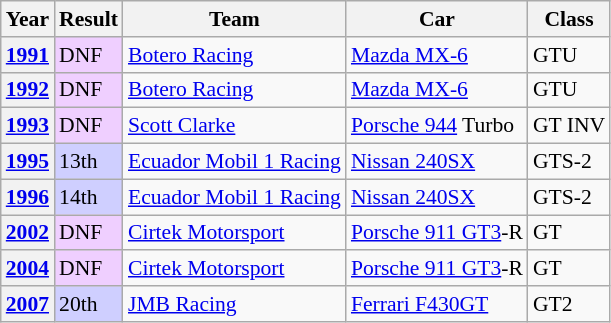<table class="wikitable" style="font-size: 90%">
<tr>
<th>Year</th>
<th>Result</th>
<th>Team</th>
<th>Car</th>
<th>Class</th>
</tr>
<tr>
<th><a href='#'>1991</a></th>
<td style="background:#EFCFFF;">DNF</td>
<td><a href='#'>Botero Racing</a></td>
<td><a href='#'>Mazda MX-6</a></td>
<td>GTU</td>
</tr>
<tr>
<th><a href='#'>1992</a></th>
<td style="background:#EFCFFF;">DNF</td>
<td><a href='#'>Botero Racing</a></td>
<td><a href='#'>Mazda MX-6</a></td>
<td>GTU</td>
</tr>
<tr>
<th><a href='#'>1993</a></th>
<td style="background:#EFCFFF;">DNF</td>
<td><a href='#'>Scott Clarke</a></td>
<td><a href='#'>Porsche 944</a> Turbo</td>
<td>GT INV</td>
</tr>
<tr>
<th><a href='#'>1995</a></th>
<td style="background:#CFCFFF;">13th</td>
<td><a href='#'>Ecuador Mobil 1 Racing</a></td>
<td><a href='#'>Nissan 240SX</a></td>
<td>GTS-2</td>
</tr>
<tr>
<th><a href='#'>1996</a></th>
<td style="background:#CFCFFF;">14th</td>
<td><a href='#'>Ecuador Mobil 1 Racing</a></td>
<td><a href='#'>Nissan 240SX</a></td>
<td>GTS-2</td>
</tr>
<tr>
<th><a href='#'>2002</a></th>
<td style="background:#EFCFFF;">DNF</td>
<td><a href='#'>Cirtek Motorsport</a></td>
<td><a href='#'>Porsche 911 GT3</a>-R</td>
<td>GT</td>
</tr>
<tr>
<th><a href='#'>2004</a></th>
<td style="background:#EFCFFF;">DNF</td>
<td><a href='#'>Cirtek Motorsport</a></td>
<td><a href='#'>Porsche 911 GT3</a>-R</td>
<td>GT</td>
</tr>
<tr>
<th><a href='#'>2007</a></th>
<td style="background:#CFCFFF;">20th</td>
<td><a href='#'>JMB Racing</a></td>
<td><a href='#'>Ferrari F430GT</a></td>
<td>GT2</td>
</tr>
</table>
